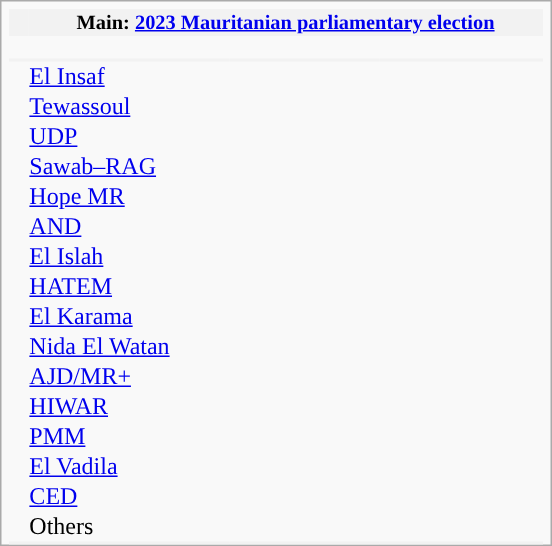<table class="infobox vcard" style="width:23.0em; padding:0.3em; padding-bottom:0em;" cellspacing=0>
<tr>
<td style="background:#F2F2F2; vertical-align:middle; padding:0.4em;" width="30px"></td>
<th colspan="4" style="text-align:center; background:#F2F2F2; font-size:0.85em; width:100%; vertical-align:middle;">Main: <a href='#'>2023 Mauritanian parliamentary election</a></th>
</tr>
<tr>
<td colspan="5" style="text-align:center; font-size:0.85em; padding:0.5em 0em;">  </td>
</tr>
<tr>
<td colspan="5"></td>
</tr>
<tr>
<th colspan="2" width="85px" style="background:#F2F2F2;"></th>
<th width="70px" style="background:#F2F2F2;"></th>
<th width="45px" style="background:#F2F2F2;"></th>
<th width="30px" style="background:#F2F2F2;"></th>
</tr>
<tr>
<td style="background:"></td>
<td><a href='#'>El Insaf</a></td>
<td></td>
<td></td>
<td></td>
</tr>
<tr>
<td style="background:"></td>
<td><a href='#'>Tewassoul</a></td>
<td></td>
<td></td>
<td></td>
</tr>
<tr>
<td style="background:"></td>
<td><a href='#'>UDP</a></td>
<td></td>
<td></td>
<td></td>
</tr>
<tr>
<td style="background:"></td>
<td><a href='#'>Sawab–RAG</a></td>
<td></td>
<td></td>
<td></td>
</tr>
<tr>
<td style="background:"></td>
<td><a href='#'>Hope MR</a></td>
<td></td>
<td></td>
<td></td>
</tr>
<tr>
<td style="background:"></td>
<td><a href='#'>AND</a></td>
<td></td>
<td></td>
<td></td>
</tr>
<tr>
<td style="background:"></td>
<td><a href='#'>El Islah</a></td>
<td></td>
<td></td>
<td></td>
</tr>
<tr>
<td style="background:"></td>
<td><a href='#'>HATEM</a></td>
<td></td>
<td></td>
<td></td>
</tr>
<tr>
<td style="background:"></td>
<td><a href='#'>El Karama</a></td>
<td></td>
<td></td>
<td></td>
</tr>
<tr>
<td style="background:"></td>
<td><a href='#'>Nida El Watan</a></td>
<td></td>
<td></td>
<td></td>
</tr>
<tr>
<td style="background:"></td>
<td><a href='#'>AJD/MR+</a></td>
<td></td>
<td></td>
<td></td>
</tr>
<tr>
<td style="background:"></td>
<td><a href='#'>HIWAR</a></td>
<td></td>
<td></td>
<td></td>
</tr>
<tr>
<td style="background:"></td>
<td><a href='#'>PMM</a></td>
<td></td>
<td></td>
<td></td>
</tr>
<tr>
<td style="background:"></td>
<td><a href='#'>El Vadila</a></td>
<td></td>
<td></td>
<td></td>
</tr>
<tr>
<td style="background:"></td>
<td><a href='#'>CED</a></td>
<td></td>
<td></td>
<td></td>
</tr>
<tr>
<td style="background:"></td>
<td>Others</td>
<td></td>
<td></td>
<td></td>
</tr>
<tr>
<th colspan="2" style="background:#F2F2F2;"></th>
<th style="background:#F2F2F2;"></th>
<th style="background:#F2F2F2;"></th>
<th style="background:#F2F2F2;"></th>
</tr>
</table>
